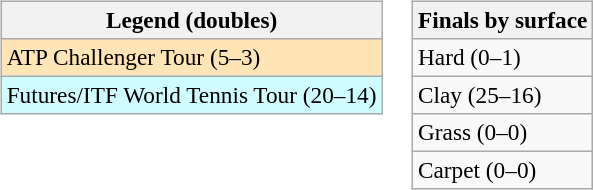<table>
<tr valign=top>
<td><br><table class=wikitable style=font-size:97%>
<tr>
<th>Legend (doubles)</th>
</tr>
<tr bgcolor=moccasin>
<td>ATP Challenger Tour (5–3)</td>
</tr>
<tr bgcolor=cffcff>
<td>Futures/ITF World Tennis Tour (20–14)</td>
</tr>
</table>
</td>
<td><br><table class=wikitable style=font-size:97%>
<tr>
<th>Finals by surface</th>
</tr>
<tr>
<td>Hard (0–1)</td>
</tr>
<tr>
<td>Clay (25–16)</td>
</tr>
<tr>
<td>Grass (0–0)</td>
</tr>
<tr>
<td>Carpet (0–0)</td>
</tr>
</table>
</td>
</tr>
</table>
